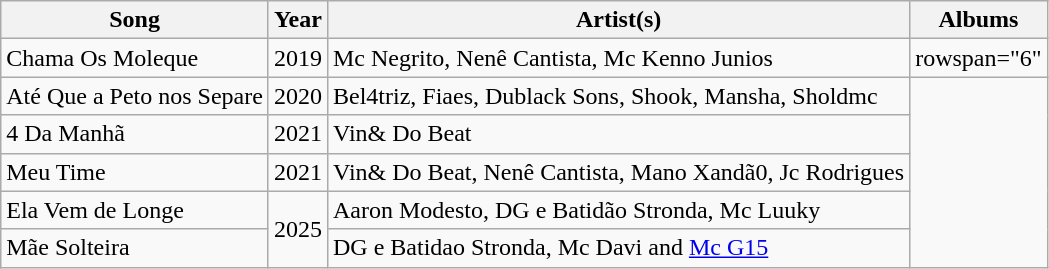<table class="wikitable">
<tr>
<th>Song</th>
<th>Year</th>
<th>Artist(s)</th>
<th>Albums</th>
</tr>
<tr>
<td>Chama Os Moleque</td>
<td>2019</td>
<td>Mc Negrito, Nenê Cantista, Mc Kenno Junios</td>
<td>rowspan="6" </td>
</tr>
<tr>
<td>Até Que a Peto nos Separe</td>
<td>2020</td>
<td>Bel4triz, Fiaes, Dublack Sons, Shook, Mansha, Sholdmc</td>
</tr>
<tr>
<td>4 Da Manhã</td>
<td>2021</td>
<td>Vin& Do Beat</td>
</tr>
<tr>
<td>Meu Time</td>
<td>2021</td>
<td>Vin& Do Beat, Nenê Cantista, Mano Xandã0, Jc Rodrigues</td>
</tr>
<tr>
<td>Ela Vem de Longe</td>
<td rowspan="2">2025</td>
<td>Aaron Modesto, DG e Batidão Stronda, Mc Luuky</td>
</tr>
<tr>
<td>Mãe Solteira</td>
<td>DG e Batidao Stronda, Mc Davi and <a href='#'>Mc G15</a></td>
</tr>
</table>
